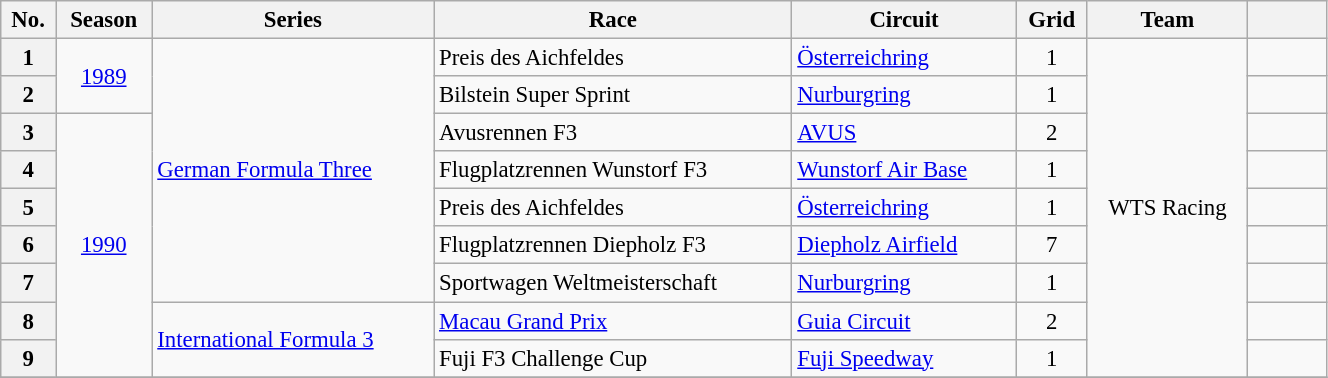<table class="wikitable sortable" style="font-size:95%; width:70%;">
<tr>
<th>No.</th>
<th>Season</th>
<th>Series</th>
<th>Race</th>
<th>Circuit</th>
<th>Grid</th>
<th>Team</th>
<th class="unsortable" style="width:3em;"></th>
</tr>
<tr>
<th>1</th>
<td rowspan="2" style="text-align:center;"><a href='#'>1989</a></td>
<td rowspan="7"><a href='#'>German Formula Three</a></td>
<td>Preis des Aichfeldes</td>
<td><a href='#'>Österreichring</a></td>
<td style="text-align:center;">1</td>
<td rowspan="9" style="text-align:center;">WTS Racing</td>
<td align=center></td>
</tr>
<tr>
<th>2</th>
<td>Bilstein Super Sprint</td>
<td><a href='#'>Nurburgring</a></td>
<td style="text-align:center;">1</td>
<td align=center></td>
</tr>
<tr>
<th>3</th>
<td rowspan="7" style="text-align:center;"><a href='#'>1990</a></td>
<td>Avusrennen F3</td>
<td><a href='#'>AVUS</a></td>
<td style="text-align:center;">2</td>
<td align=center></td>
</tr>
<tr>
<th>4</th>
<td>Flugplatzrennen Wunstorf F3</td>
<td><a href='#'>Wunstorf Air Base</a></td>
<td style="text-align:center;">1</td>
<td align=center></td>
</tr>
<tr>
<th>5</th>
<td>Preis des Aichfeldes</td>
<td><a href='#'>Österreichring</a></td>
<td style="text-align:center;">1</td>
<td align=center></td>
</tr>
<tr>
<th>6</th>
<td>Flugplatzrennen Diepholz F3</td>
<td><a href='#'>Diepholz Airfield</a></td>
<td style="text-align:center;">7</td>
<td align=center></td>
</tr>
<tr>
<th>7</th>
<td>Sportwagen Weltmeisterschaft</td>
<td><a href='#'>Nurburgring</a></td>
<td style="text-align:center;">1</td>
<td align=center></td>
</tr>
<tr>
<th>8</th>
<td rowspan="2"><a href='#'>International Formula 3</a></td>
<td><a href='#'>Macau Grand Prix</a></td>
<td><a href='#'>Guia Circuit</a></td>
<td style="text-align:center;">2</td>
<td align=center></td>
</tr>
<tr>
<th>9</th>
<td>Fuji F3 Challenge Cup</td>
<td><a href='#'>Fuji Speedway</a></td>
<td style="text-align:center;">1</td>
<td align=center></td>
</tr>
<tr>
</tr>
</table>
